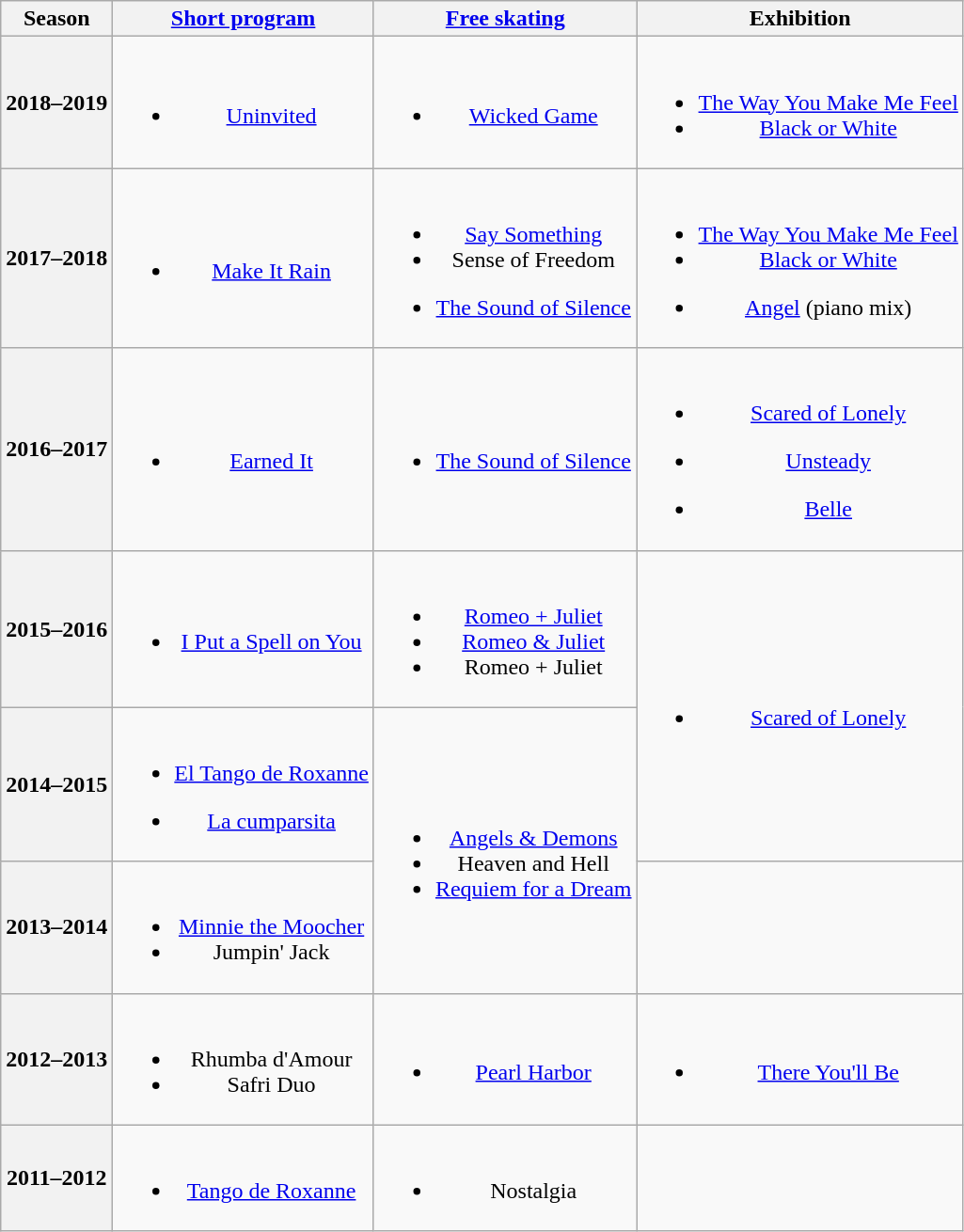<table class=wikitable style=text-align:center>
<tr>
<th>Season</th>
<th><a href='#'>Short program</a></th>
<th><a href='#'>Free skating</a></th>
<th>Exhibition</th>
</tr>
<tr>
<th>2018–2019 <br></th>
<td><br><ul><li><a href='#'>Uninvited</a> <br></li></ul></td>
<td><br><ul><li><a href='#'>Wicked Game</a><br> </li></ul></td>
<td><br><ul><li><a href='#'>The Way You Make Me Feel</a></li><li><a href='#'>Black or White</a> <br> </li></ul></td>
</tr>
<tr>
<th>2017–2018 <br></th>
<td><br><ul><li><a href='#'>Make It Rain</a> <br></li></ul></td>
<td><br><ul><li><a href='#'>Say Something</a> <br></li><li>Sense of Freedom <br></li></ul><ul><li><a href='#'>The Sound of Silence</a> <br></li></ul></td>
<td><br><ul><li><a href='#'>The Way You Make Me Feel</a></li><li><a href='#'>Black or White</a> <br> </li></ul><ul><li><a href='#'>Angel</a> (piano mix) <br> </li></ul></td>
</tr>
<tr>
<th>2016–2017 <br></th>
<td><br><ul><li><a href='#'>Earned It</a> <br></li></ul></td>
<td><br><ul><li><a href='#'>The Sound of Silence</a> <br></li></ul></td>
<td><br><ul><li><a href='#'>Scared of Lonely</a> <br></li></ul><ul><li><a href='#'>Unsteady</a> <br></li></ul><ul><li><a href='#'>Belle</a> <br></li></ul></td>
</tr>
<tr>
<th>2015–2016 <br></th>
<td><br><ul><li><a href='#'>I Put a Spell on You</a> <br></li></ul></td>
<td><br><ul><li><a href='#'>Romeo + Juliet</a> <br></li><li><a href='#'>Romeo & Juliet</a> <br></li><li>Romeo + Juliet <br></li></ul></td>
<td rowspan=2><br><ul><li><a href='#'>Scared of Lonely</a> <br></li></ul></td>
</tr>
<tr>
<th>2014–2015 <br></th>
<td><br><ul><li><a href='#'>El Tango de Roxanne</a> <br></li></ul><ul><li><a href='#'>La cumparsita</a> <br></li></ul></td>
<td rowspan=2><br><ul><li><a href='#'>Angels & Demons</a> <br></li><li>Heaven and Hell <br></li><li><a href='#'>Requiem for a Dream</a> <br></li></ul></td>
</tr>
<tr>
<th>2013–2014 <br></th>
<td><br><ul><li><a href='#'>Minnie the Moocher</a> <br></li><li>Jumpin' Jack <br></li></ul></td>
<td></td>
</tr>
<tr>
<th>2012–2013 <br></th>
<td><br><ul><li>Rhumba d'Amour</li><li>Safri Duo</li></ul></td>
<td><br><ul><li><a href='#'>Pearl Harbor</a> <br></li></ul></td>
<td><br><ul><li><a href='#'>There You'll Be</a> <br></li></ul></td>
</tr>
<tr>
<th>2011–2012 <br></th>
<td><br><ul><li><a href='#'>Tango de Roxanne</a> <br></li></ul></td>
<td><br><ul><li>Nostalgia <br></li></ul></td>
<td></td>
</tr>
</table>
